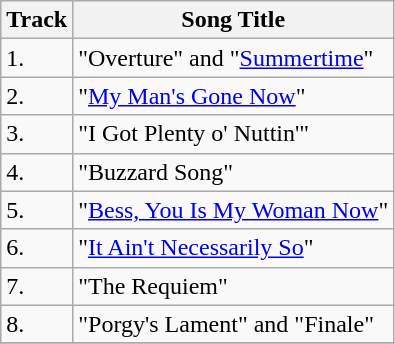<table class="wikitable">
<tr>
<th>Track</th>
<th>Song Title</th>
</tr>
<tr>
<td>1.</td>
<td>"Overture" and "<a href='#'>Summertime</a>"</td>
</tr>
<tr>
<td>2.</td>
<td>"<a href='#'>My Man's Gone Now</a>"</td>
</tr>
<tr>
<td>3.</td>
<td>"I Got Plenty o' Nuttin'"</td>
</tr>
<tr>
<td>4.</td>
<td>"Buzzard Song"</td>
</tr>
<tr>
<td>5.</td>
<td>"<a href='#'>Bess, You Is My Woman Now</a>"</td>
</tr>
<tr>
<td>6.</td>
<td>"<a href='#'>It Ain't Necessarily So</a>"</td>
</tr>
<tr>
<td>7.</td>
<td>"The Requiem"</td>
</tr>
<tr>
<td>8.</td>
<td>"Porgy's Lament" and "Finale"</td>
</tr>
<tr>
</tr>
</table>
